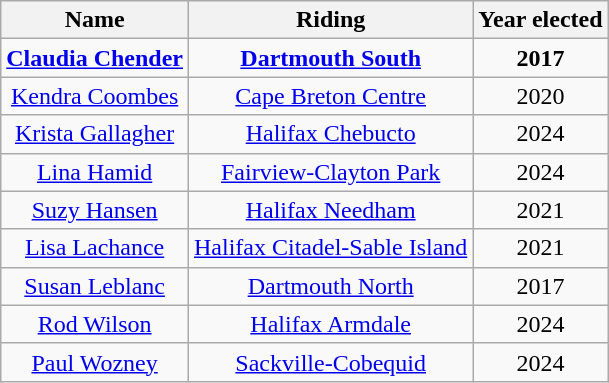<table class="wikitable sortable">
<tr>
<th>Name</th>
<th>Riding</th>
<th>Year elected</th>
</tr>
<tr style="text-align:center;">
<td><strong><a href='#'>Claudia Chender</a></strong></td>
<td><strong><a href='#'>Dartmouth South</a></strong></td>
<td><strong>2017</strong></td>
</tr>
<tr style="text-align:center;">
<td><a href='#'>Kendra Coombes</a></td>
<td><a href='#'>Cape Breton Centre</a></td>
<td>2020</td>
</tr>
<tr style="text-align:center;">
<td><a href='#'>Krista Gallagher</a></td>
<td><a href='#'>Halifax Chebucto</a></td>
<td>2024</td>
</tr>
<tr style="text-align:center;">
<td><a href='#'>Lina Hamid</a></td>
<td><a href='#'>Fairview-Clayton Park</a></td>
<td>2024</td>
</tr>
<tr style="text-align:center;">
<td><a href='#'>Suzy Hansen</a></td>
<td><a href='#'>Halifax Needham</a></td>
<td>2021</td>
</tr>
<tr style="text-align:center;">
<td><a href='#'>Lisa Lachance</a></td>
<td><a href='#'>Halifax Citadel-Sable Island</a></td>
<td>2021</td>
</tr>
<tr style="text-align:center;">
<td><a href='#'>Susan Leblanc</a></td>
<td><a href='#'>Dartmouth North</a></td>
<td>2017</td>
</tr>
<tr style="text-align:center;">
<td><a href='#'>Rod Wilson</a></td>
<td><a href='#'>Halifax Armdale</a></td>
<td>2024</td>
</tr>
<tr style="text-align:center;">
<td><a href='#'>Paul Wozney</a></td>
<td><a href='#'>Sackville-Cobequid</a></td>
<td>2024</td>
</tr>
</table>
